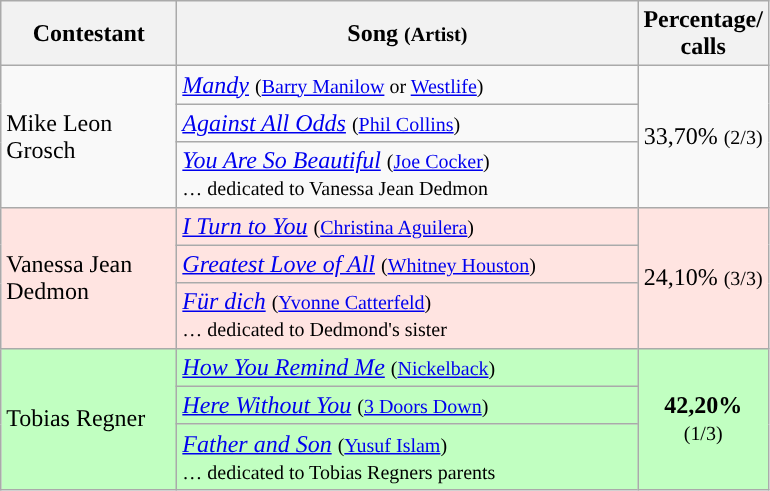<table class="wikitable">
<tr ">
<th style="width:110px;">Contestant</th>
<th style="width:300px;">Song <small>(Artist)</small></th>
<th style="width:28px;">Percentage/<br>calls</th>
</tr>
<tr>
<td style="text-align:left;" rowspan="3">Mike Leon Grosch</td>
<td align="left"><em><a href='#'>Mandy</a></em> <small>(<a href='#'>Barry Manilow</a> or <a href='#'>Westlife</a>)</small></td>
<td style="text-align:center;" rowspan="3">33,70% <small>(2/3)</small></td>
</tr>
<tr>
<td align="left"><em><a href='#'>Against All Odds</a></em> <small>(<a href='#'>Phil Collins</a>)</small></td>
</tr>
<tr>
<td align="left"><em><a href='#'>You Are So Beautiful</a></em> <small>(<a href='#'>Joe Cocker</a>)<br>… dedicated to Vanessa Jean Dedmon</small></td>
</tr>
<tr style="background:#ffe4e1;">
<td style="text-align:left;" rowspan="3">Vanessa Jean Dedmon</td>
<td align="left"><em><a href='#'>I Turn to You</a></em> <small>(<a href='#'>Christina Aguilera</a>)</small></td>
<td style="text-align:center;" rowspan="3">24,10% <small>(3/3)</small></td>
</tr>
<tr style="background:#ffe4e1;">
<td align="left"><em><a href='#'>Greatest Love of All</a></em> <small>(<a href='#'>Whitney Houston</a>)</small></td>
</tr>
<tr style="background:#ffe4e1;">
<td align="left"><em><a href='#'>Für dich</a></em> <small>(<a href='#'>Yvonne Catterfeld</a>)<br>… dedicated to Dedmond's sister</small></td>
</tr>
<tr style="background:#c1ffc1;">
<td style="text-align:left;" rowspan="3">Tobias Regner</td>
<td align="left"><em><a href='#'>How You Remind Me</a></em> <small>(<a href='#'>Nickelback</a>)</small></td>
<td style="text-align:center;" rowspan="3"><strong>42,20%</strong> <small>(1/3)</small></td>
</tr>
<tr style="background:#c1ffc1;">
<td align="left"><em><a href='#'>Here Without You</a></em> <small>(<a href='#'>3 Doors Down</a>)</small></td>
</tr>
<tr style="background:#c1ffc1;">
<td align="left"><em><a href='#'>Father and Son</a></em> <small>(<a href='#'>Yusuf Islam</a>)<br>… dedicated to Tobias Regners parents</small></td>
</tr>
</table>
